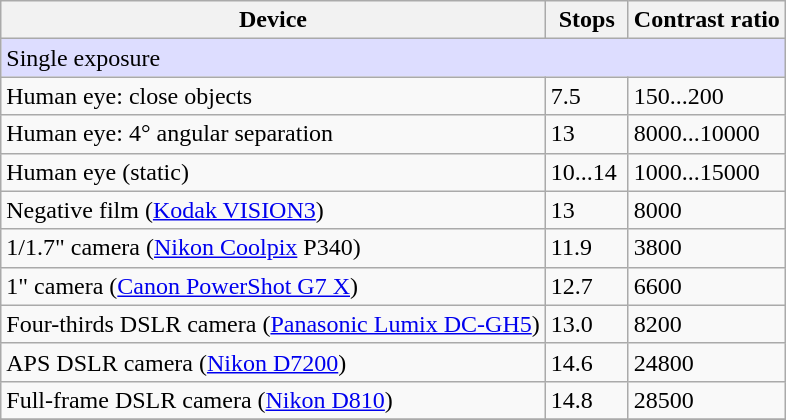<table class="wikitable unsortable floatright">
<tr>
<th>Device</th>
<th>Stops</th>
<th>Contrast ratio</th>
</tr>
<tr style="background-color:#DDF;">
<td colspan="4">Single exposure</td>
</tr>
<tr>
<td>Human eye: close objects</td>
<td>7.5</td>
<td>150...200</td>
</tr>
<tr>
<td>Human eye: 4° angular separation</td>
<td>13</td>
<td>8000...10000</td>
</tr>
<tr>
<td>Human eye (static)</td>
<td>10...14 </td>
<td>1000...15000</td>
</tr>
<tr>
<td>Negative film (<a href='#'>Kodak VISION3</a>)</td>
<td>13 </td>
<td>8000</td>
</tr>
<tr>
<td>1/1.7" camera (<a href='#'>Nikon Coolpix</a> P340)</td>
<td>11.9 </td>
<td>3800</td>
</tr>
<tr>
<td>1" camera (<a href='#'>Canon PowerShot G7 X</a>)</td>
<td>12.7 </td>
<td>6600</td>
</tr>
<tr>
<td>Four-thirds DSLR camera (<a href='#'>Panasonic Lumix DC-GH5</a>)</td>
<td>13.0 </td>
<td>8200</td>
</tr>
<tr>
<td>APS DSLR camera (<a href='#'>Nikon D7200</a>)</td>
<td>14.6 </td>
<td>24800</td>
</tr>
<tr>
<td>Full-frame DSLR camera (<a href='#'>Nikon D810</a>)</td>
<td>14.8 </td>
<td>28500 </td>
</tr>
<tr style="background-color:#DDF;">
</tr>
</table>
